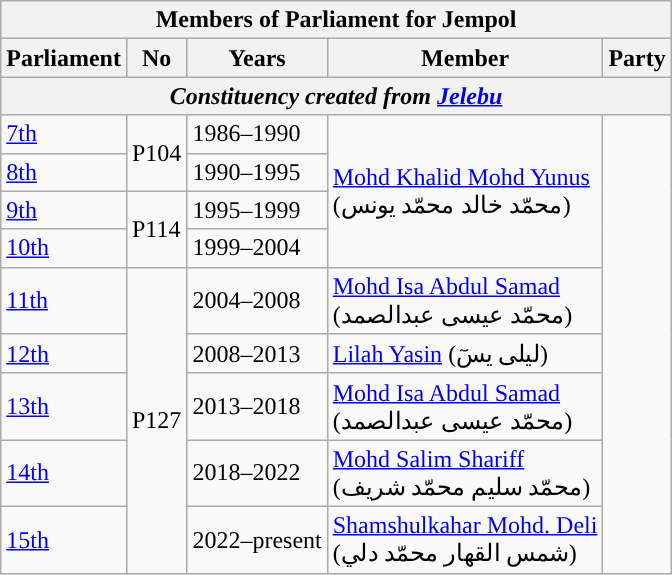<table class=wikitable>
<tr>
<th colspan="5">Members of Parliament for Jempol</th>
</tr>
<tr>
<th>Parliament</th>
<th>No</th>
<th>Years</th>
<th>Member</th>
<th>Party</th>
</tr>
<tr>
<th colspan="5" align="center"><em>Constituency created from <a href='#'>Jelebu</a></em></th>
</tr>
<tr>
<td><a href='#'>7th</a></td>
<td rowspan="2">P104</td>
<td>1986–1990</td>
<td rowspan=4><a href='#'>Mohd Khalid Mohd Yunus</a> <br> (محمّد خالد محمّد يونس)</td>
<td rowspan="9"></td>
</tr>
<tr>
<td><a href='#'>8th</a></td>
<td>1990–1995</td>
</tr>
<tr>
<td><a href='#'>9th</a></td>
<td rowspan="2">P114</td>
<td>1995–1999</td>
</tr>
<tr>
<td><a href='#'>10th</a></td>
<td>1999–2004</td>
</tr>
<tr>
<td><a href='#'>11th</a></td>
<td rowspan="5">P127</td>
<td>2004–2008</td>
<td><a href='#'>Mohd Isa Abdul Samad</a> <br> (محمّد عيسى عبدالصمد)</td>
</tr>
<tr>
<td><a href='#'>12th</a></td>
<td>2008–2013</td>
<td><a href='#'>Lilah Yasin</a> (ليلى يسٓ)</td>
</tr>
<tr>
<td><a href='#'>13th</a></td>
<td>2013–2018</td>
<td><a href='#'>Mohd Isa Abdul Samad</a> <br> (محمّد عيسى عبدالصمد)</td>
</tr>
<tr>
<td><a href='#'>14th</a></td>
<td>2018–2022</td>
<td><a href='#'>Mohd Salim Shariff</a> <br> (محمّد سليم محمّد شريف)</td>
</tr>
<tr>
<td><a href='#'>15th</a></td>
<td>2022–present</td>
<td><a href='#'>Shamshulkahar Mohd. Deli</a>  <br>(شمس القهار محمّد دلي)</td>
</tr>
</table>
